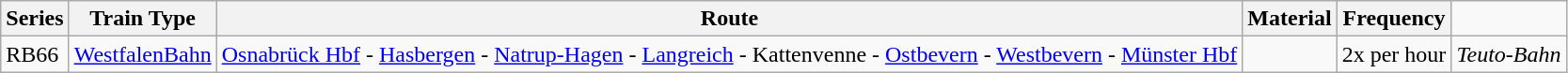<table class="wikitable vatop">
<tr>
<th>Series</th>
<th>Train Type</th>
<th>Route</th>
<th>Material</th>
<th>Frequency</th>
</tr>
<tr>
<td>RB66</td>
<td><a href='#'>WestfalenBahn</a></td>
<td><a href='#'>Osnabrück Hbf</a> - <a href='#'>Hasbergen</a> - <a href='#'>Natrup-Hagen</a> - <a href='#'>Langreich</a> - Kattenvenne - <a href='#'>Ostbevern</a> - <a href='#'>Westbevern</a> - <a href='#'>Münster Hbf</a></td>
<td></td>
<td>2x per hour</td>
<td><em>Teuto-Bahn</em></td>
</tr>
</table>
